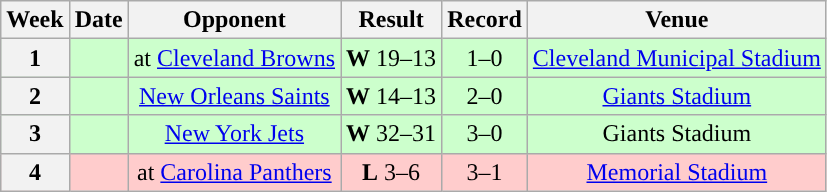<table class="wikitable" style="text-align:center">
<tr>
<th>Week</th>
<th>Date</th>
<th>Opponent</th>
<th>Result</th>
<th>Record</th>
<th>Venue</th>
</tr>
<tr style="background:#cfc">
<th>1</th>
<td></td>
<td>at <a href='#'>Cleveland Browns</a></td>
<td><strong>W</strong> 19–13</td>
<td>1–0</td>
<td><a href='#'>Cleveland Municipal Stadium</a></td>
</tr>
<tr style="background:#cfc">
<th>2</th>
<td></td>
<td><a href='#'>New Orleans Saints</a></td>
<td><strong>W</strong> 14–13</td>
<td>2–0</td>
<td><a href='#'>Giants Stadium</a></td>
</tr>
<tr style="background:#cfc">
<th>3</th>
<td></td>
<td><a href='#'>New York Jets</a></td>
<td><strong>W</strong> 32–31</td>
<td>3–0</td>
<td>Giants Stadium</td>
</tr>
<tr style="background:#fcc">
<th>4</th>
<td></td>
<td>at <a href='#'>Carolina Panthers</a></td>
<td><strong>L</strong> 3–6</td>
<td>3–1</td>
<td><a href='#'>Memorial Stadium</a></td>
</tr>
</table>
